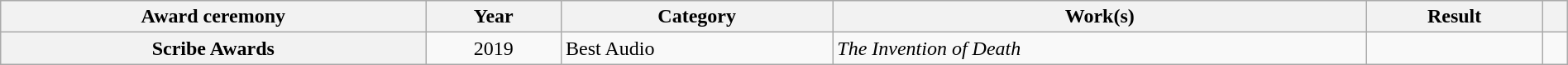<table class="wikitable sortable plainrowheaders" style="width:100%;">
<tr>
<th scope="col">Award ceremony</th>
<th scope="col">Year</th>
<th scope="col">Category</th>
<th scope="col">Work(s)</th>
<th scope="col">Result</th>
<th scope="col" class="unsortable"></th>
</tr>
<tr>
<th scope="row">Scribe Awards</th>
<td style="text-align:center">2019</td>
<td>Best Audio</td>
<td><em>The Invention of Death</em></td>
<td></td>
<td style="text-align:center"></td>
</tr>
</table>
